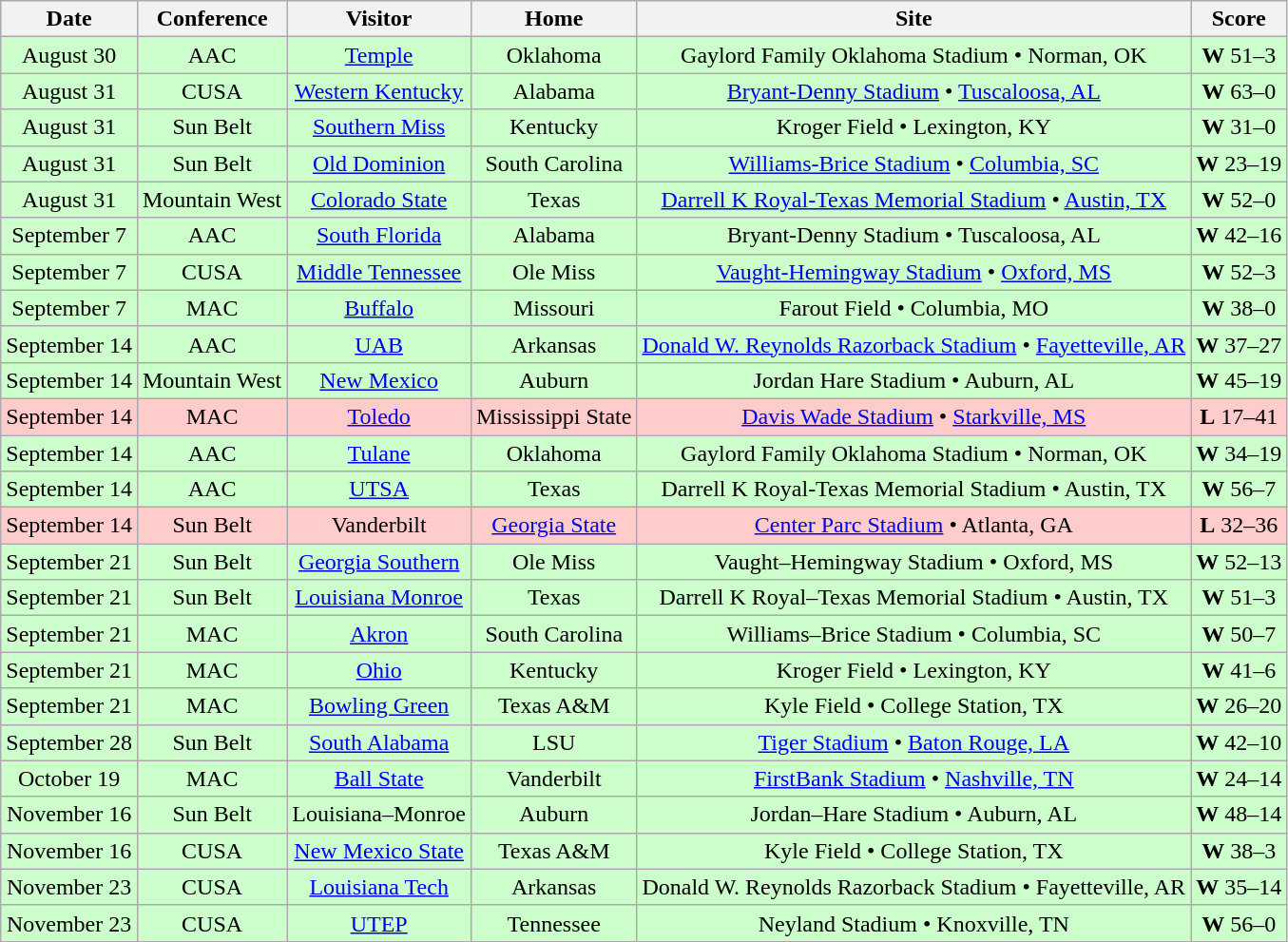<table class="wikitable" style="text-align:center">
<tr>
<th>Date</th>
<th>Conference</th>
<th>Visitor</th>
<th>Home</th>
<th>Site</th>
<th>Score</th>
</tr>
<tr style="background:#cfc;">
<td>August 30</td>
<td>AAC</td>
<td><a href='#'>Temple</a></td>
<td> Oklahoma</td>
<td>Gaylord Family Oklahoma Stadium • Norman, OK</td>
<td><strong>W</strong> 51–3</td>
</tr>
<tr style="background:#cfc;">
<td>August 31</td>
<td>CUSA</td>
<td><a href='#'>Western Kentucky</a></td>
<td> Alabama</td>
<td><a href='#'>Bryant-Denny Stadium</a> • <a href='#'>Tuscaloosa, AL</a></td>
<td><strong>W</strong> 63–0</td>
</tr>
<tr style="background:#cfc;">
<td>August 31</td>
<td>Sun Belt</td>
<td><a href='#'>Southern Miss</a></td>
<td>Kentucky</td>
<td>Kroger Field • Lexington, KY</td>
<td><strong>W</strong> 31–0</td>
</tr>
<tr style="background:#cfc;">
<td>August 31</td>
<td>Sun Belt</td>
<td><a href='#'>Old Dominion</a></td>
<td>South Carolina</td>
<td><a href='#'>Williams-Brice Stadium</a> • <a href='#'>Columbia, SC</a></td>
<td><strong>W</strong> 23–19</td>
</tr>
<tr style="background:#cfc;">
<td>August 31</td>
<td>Mountain West</td>
<td><a href='#'>Colorado State</a></td>
<td> Texas</td>
<td><a href='#'>Darrell K Royal-Texas Memorial Stadium</a> • <a href='#'>Austin, TX</a></td>
<td><strong>W</strong> 52–0</td>
</tr>
<tr style="background:#cfc;">
<td>September 7</td>
<td>AAC</td>
<td><a href='#'>South Florida</a></td>
<td> Alabama</td>
<td>Bryant-Denny Stadium • Tuscaloosa, AL</td>
<td><strong>W</strong> 42–16</td>
</tr>
<tr style="background:#cfc;">
<td>September 7</td>
<td>CUSA</td>
<td><a href='#'>Middle Tennessee</a></td>
<td> Ole Miss</td>
<td><a href='#'>Vaught-Hemingway Stadium</a> • <a href='#'>Oxford, MS</a></td>
<td><strong>W</strong> 52–3</td>
</tr>
<tr style="background:#cfc;">
<td>September 7</td>
<td>MAC</td>
<td><a href='#'>Buffalo</a></td>
<td> Missouri</td>
<td>Farout Field • Columbia, MO</td>
<td><strong>W</strong> 38–0</td>
</tr>
<tr style="background:#cfc;">
<td>September 14</td>
<td>AAC</td>
<td><a href='#'>UAB</a></td>
<td>Arkansas</td>
<td><a href='#'>Donald W. Reynolds Razorback Stadium</a> • <a href='#'>Fayetteville, AR</a></td>
<td><strong>W</strong> 37–27</td>
</tr>
<tr style="background:#cfc;">
<td>September 14</td>
<td>Mountain West</td>
<td><a href='#'>New Mexico</a></td>
<td>Auburn</td>
<td>Jordan Hare Stadium • Auburn, AL</td>
<td><strong>W</strong> 45–19</td>
</tr>
<tr style="background:#fcc;">
<td>September 14</td>
<td>MAC</td>
<td><a href='#'>Toledo</a></td>
<td>Mississippi State</td>
<td><a href='#'>Davis Wade Stadium</a> • <a href='#'>Starkville, MS</a></td>
<td><strong>L</strong> 17–41</td>
</tr>
<tr style="background:#cfc;">
<td>September 14</td>
<td>AAC</td>
<td><a href='#'>Tulane</a></td>
<td> Oklahoma</td>
<td>Gaylord Family Oklahoma Stadium • Norman, OK</td>
<td><strong>W</strong> 34–19</td>
</tr>
<tr style="background:#cfc;">
<td>September 14</td>
<td>AAC</td>
<td><a href='#'>UTSA</a></td>
<td> Texas</td>
<td>Darrell K Royal-Texas Memorial Stadium • Austin, TX</td>
<td><strong>W</strong> 56–7</td>
</tr>
<tr style="background:#fcc;">
<td>September 14</td>
<td>Sun Belt</td>
<td>Vanderbilt</td>
<td><a href='#'>Georgia State</a></td>
<td><a href='#'>Center Parc Stadium</a> • Atlanta, GA</td>
<td><strong>L</strong> 32–36</td>
</tr>
<tr style="background:#cfc;">
<td>September 21</td>
<td>Sun Belt</td>
<td><a href='#'>Georgia Southern</a></td>
<td> Ole Miss</td>
<td>Vaught–Hemingway Stadium • Oxford, MS</td>
<td><strong>W</strong> 52–13</td>
</tr>
<tr style="background:#cfc;">
<td>September 21</td>
<td>Sun Belt</td>
<td><a href='#'>Louisiana Monroe</a></td>
<td> Texas</td>
<td>Darrell K Royal–Texas Memorial Stadium • Austin, TX</td>
<td><strong>W</strong> 51–3</td>
</tr>
<tr style="background:#cfc;">
<td>September 21</td>
<td>MAC</td>
<td><a href='#'>Akron</a></td>
<td>South Carolina</td>
<td>Williams–Brice Stadium • Columbia, SC</td>
<td><strong>W</strong> 50–7</td>
</tr>
<tr style="background:#cfc;">
<td>September 21</td>
<td>MAC</td>
<td><a href='#'>Ohio</a></td>
<td>Kentucky</td>
<td>Kroger Field • Lexington, KY</td>
<td><strong>W</strong> 41–6</td>
</tr>
<tr style="background:#cfc;">
<td>September 21</td>
<td>MAC</td>
<td><a href='#'>Bowling Green</a></td>
<td> Texas A&M</td>
<td>Kyle Field • College Station, TX</td>
<td><strong>W</strong> 26–20</td>
</tr>
<tr style="background:#cfc;">
<td>September 28</td>
<td>Sun Belt</td>
<td><a href='#'>South Alabama</a></td>
<td> LSU</td>
<td><a href='#'>Tiger Stadium</a> • <a href='#'>Baton Rouge, LA</a></td>
<td><strong>W</strong> 42–10</td>
</tr>
<tr style="background:#cfc;">
<td>October 19</td>
<td>MAC</td>
<td><a href='#'>Ball State</a></td>
<td>Vanderbilt</td>
<td><a href='#'>FirstBank Stadium</a> • <a href='#'>Nashville, TN</a></td>
<td><strong>W</strong> 24–14</td>
</tr>
<tr style="background:#cfc;">
<td>November 16</td>
<td>Sun Belt</td>
<td>Louisiana–Monroe</td>
<td>Auburn</td>
<td>Jordan–Hare Stadium • Auburn, AL</td>
<td><strong>W</strong> 48–14</td>
</tr>
<tr style="background:#cfc;">
<td>November 16</td>
<td>CUSA</td>
<td><a href='#'>New Mexico State</a></td>
<td> Texas A&M</td>
<td>Kyle Field • College Station, TX</td>
<td><strong>W</strong> 38–3</td>
</tr>
<tr style="background:#cfc;">
<td>November 23</td>
<td>CUSA</td>
<td><a href='#'>Louisiana Tech</a></td>
<td>Arkansas</td>
<td>Donald W. Reynolds Razorback Stadium • Fayetteville, AR</td>
<td><strong>W</strong> 35–14</td>
</tr>
<tr style="background:#cfc;">
<td>November 23</td>
<td>CUSA</td>
<td><a href='#'>UTEP</a></td>
<td> Tennessee</td>
<td>Neyland Stadium • Knoxville, TN</td>
<td><strong>W</strong> 56–0</td>
</tr>
<tr>
</tr>
</table>
